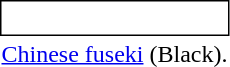<table style="margin:1em;">
<tr>
<td style="border: solid thin; padding: 2px;"><br></td>
</tr>
<tr>
<td style="text-align:center"><a href='#'>Chinese fuseki</a> (Black).</td>
</tr>
</table>
